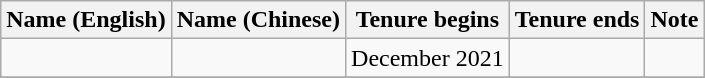<table class="wikitable">
<tr>
<th>Name (English)</th>
<th>Name (Chinese)</th>
<th>Tenure begins</th>
<th>Tenure ends</th>
<th>Note</th>
</tr>
<tr>
<td></td>
<td></td>
<td>December 2021</td>
<td></td>
<td></td>
</tr>
<tr>
</tr>
</table>
